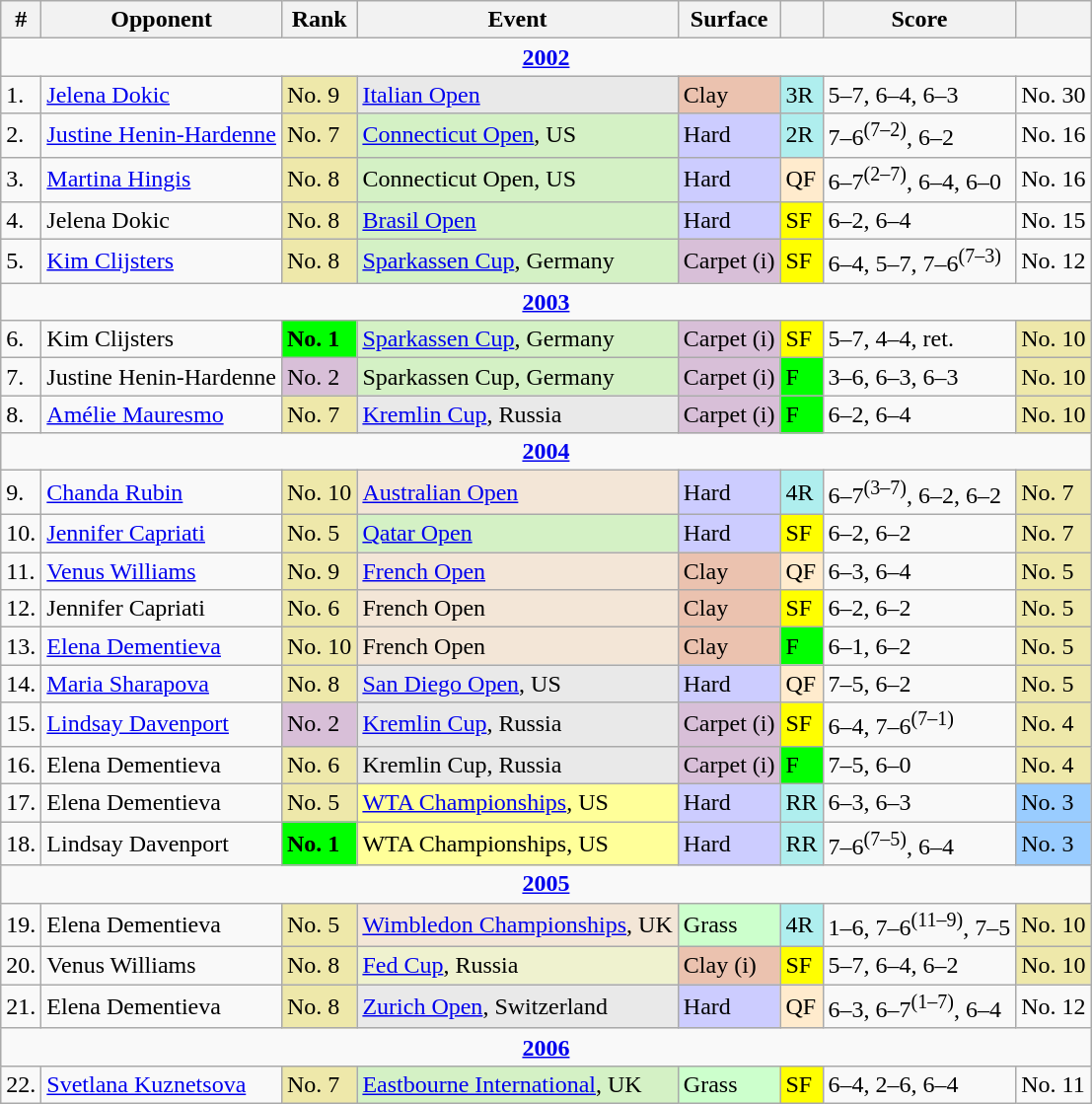<table class="wikitable sortable">
<tr>
<th>#</th>
<th>Opponent</th>
<th>Rank</th>
<th>Event</th>
<th>Surface</th>
<th></th>
<th>Score</th>
<th></th>
</tr>
<tr>
<td colspan="8" style="text-align:center"><strong><a href='#'>2002</a></strong></td>
</tr>
<tr>
<td>1.</td>
<td> <a href='#'>Jelena Dokic</a></td>
<td bgcolor=eee8AA>No. 9</td>
<td bgcolor=e9e9e9><a href='#'>Italian Open</a></td>
<td bgcolor=ebc2af>Clay</td>
<td bgcolor=afeeee>3R</td>
<td>5–7, 6–4, 6–3</td>
<td>No. 30</td>
</tr>
<tr>
<td>2.</td>
<td> <a href='#'>Justine Henin-Hardenne</a></td>
<td bgcolor=eee8AA>No. 7</td>
<td bgcolor=d4f1c5><a href='#'>Connecticut Open</a>, US</td>
<td bgcolor=ccccff>Hard</td>
<td bgcolor=afeeee>2R</td>
<td>7–6<sup>(7–2)</sup>, 6–2</td>
<td>No. 16</td>
</tr>
<tr>
<td>3.</td>
<td> <a href='#'>Martina Hingis</a></td>
<td bgcolor=eee8AA>No. 8</td>
<td bgcolor=d4f1c5>Connecticut Open, US</td>
<td bgcolor=ccccff>Hard</td>
<td bgcolor=ffebcd>QF</td>
<td>6–7<sup>(2–7)</sup>, 6–4, 6–0</td>
<td>No. 16</td>
</tr>
<tr>
<td>4.</td>
<td> Jelena Dokic</td>
<td bgcolor=eee8AA>No. 8</td>
<td bgcolor=d4f1c5><a href='#'>Brasil Open</a></td>
<td bgcolor=ccccff>Hard</td>
<td bgcolor=yellow>SF</td>
<td>6–2, 6–4</td>
<td>No. 15</td>
</tr>
<tr>
<td>5.</td>
<td> <a href='#'>Kim Clijsters</a></td>
<td bgcolor=eee8AA>No. 8</td>
<td bgcolor=d4f1c5><a href='#'>Sparkassen Cup</a>, Germany</td>
<td bgcolor=thistle>Carpet (i)</td>
<td bgcolor=yellow>SF</td>
<td>6–4, 5–7, 7–6<sup>(7–3)</sup></td>
<td>No. 12</td>
</tr>
<tr>
<td colspan=8 style=text-align:center><strong><a href='#'>2003</a></strong></td>
</tr>
<tr>
<td>6.</td>
<td> Kim Clijsters</td>
<td bgcolor=lime><strong>No. 1</strong></td>
<td bgcolor=d4f1c5><a href='#'>Sparkassen Cup</a>, Germany</td>
<td bgcolor=thistle>Carpet (i)</td>
<td bgcolor=yellow>SF</td>
<td>5–7, 4–4, ret.</td>
<td bgcolor=eee8AA>No. 10</td>
</tr>
<tr>
<td>7.</td>
<td> Justine Henin-Hardenne</td>
<td bgcolor=thistle>No. 2</td>
<td bgcolor=d4f1c5>Sparkassen Cup, Germany</td>
<td bgcolor=thistle>Carpet (i)</td>
<td bgcolor=lime>F</td>
<td>3–6, 6–3, 6–3</td>
<td bgcolor=eee8AA>No. 10</td>
</tr>
<tr>
<td>8.</td>
<td> <a href='#'>Amélie Mauresmo</a></td>
<td bgcolor=eee8AA>No. 7</td>
<td bgcolor=e9e9e9><a href='#'>Kremlin Cup</a>, Russia</td>
<td bgcolor=thistle>Carpet (i)</td>
<td bgcolor=lime>F</td>
<td>6–2, 6–4</td>
<td bgcolor=eee8AA>No. 10</td>
</tr>
<tr>
<td colspan=8 style=text-align:center><strong><a href='#'>2004</a></strong></td>
</tr>
<tr>
<td>9.</td>
<td> <a href='#'>Chanda Rubin</a></td>
<td bgcolor=eee8AA>No. 10</td>
<td bgcolor=f3e6d7><a href='#'>Australian Open</a></td>
<td bgcolor=ccccff>Hard</td>
<td bgcolor=afeeee>4R</td>
<td>6–7<sup>(3–7)</sup>, 6–2, 6–2</td>
<td bgcolor=eee8AA>No. 7</td>
</tr>
<tr>
<td>10.</td>
<td> <a href='#'>Jennifer Capriati</a></td>
<td bgcolor=eee8AA>No. 5</td>
<td bgcolor=d4f1c5><a href='#'>Qatar Open</a></td>
<td bgcolor=ccccff>Hard</td>
<td bgcolor=yellow>SF</td>
<td>6–2, 6–2</td>
<td bgcolor=eee8AA>No. 7</td>
</tr>
<tr>
<td>11.</td>
<td> <a href='#'>Venus Williams</a></td>
<td bgcolor=eee8AA>No. 9</td>
<td bgcolor=f3e6d7><a href='#'>French Open</a></td>
<td bgcolor=ebc2af>Clay</td>
<td bgcolor=ffebcd>QF</td>
<td>6–3, 6–4</td>
<td bgcolor=eee8AA>No. 5</td>
</tr>
<tr>
<td>12.</td>
<td> Jennifer Capriati</td>
<td bgcolor=eee8AA>No. 6</td>
<td bgcolor=f3e6d7>French Open</td>
<td bgcolor=ebc2af>Clay</td>
<td bgcolor=yellow>SF</td>
<td>6–2, 6–2</td>
<td bgcolor=eee8AA>No. 5</td>
</tr>
<tr>
<td>13.</td>
<td> <a href='#'>Elena Dementieva</a></td>
<td bgcolor=eee8AA>No. 10</td>
<td bgcolor=f3e6d7>French Open</td>
<td bgcolor=ebc2af>Clay</td>
<td bgcolor=lime>F</td>
<td>6–1, 6–2</td>
<td bgcolor=eee8AA>No. 5</td>
</tr>
<tr>
<td>14.</td>
<td> <a href='#'>Maria Sharapova</a></td>
<td bgcolor=eee8AA>No. 8</td>
<td bgcolor=e9e9e9><a href='#'>San Diego Open</a>, US</td>
<td bgcolor=ccccff>Hard</td>
<td bgcolor=ffebcd>QF</td>
<td>7–5, 6–2</td>
<td bgcolor=eee8AA>No. 5</td>
</tr>
<tr>
<td>15.</td>
<td> <a href='#'>Lindsay Davenport</a></td>
<td bgcolor=thistle>No. 2</td>
<td bgcolor=e9e9e9><a href='#'>Kremlin Cup</a>, Russia</td>
<td bgcolor=thistle>Carpet (i)</td>
<td bgcolor=yellow>SF</td>
<td>6–4, 7–6<sup>(7–1)</sup></td>
<td bgcolor=eee8AA>No. 4</td>
</tr>
<tr>
<td>16.</td>
<td> Elena Dementieva</td>
<td bgcolor=eee8AA>No. 6</td>
<td bgcolor=e9e9e9>Kremlin Cup, Russia</td>
<td bgcolor=thistle>Carpet (i)</td>
<td bgcolor=lime>F</td>
<td>7–5, 6–0</td>
<td bgcolor=eee8AA>No. 4</td>
</tr>
<tr>
<td>17.</td>
<td> Elena Dementieva</td>
<td bgcolor=eee8AA>No. 5</td>
<td bgcolor=FFFF99><a href='#'>WTA Championships</a>, US</td>
<td bgcolor=ccccff>Hard</td>
<td bgcolor=afeeee>RR</td>
<td>6–3, 6–3</td>
<td bgcolor=99ccff>No. 3</td>
</tr>
<tr>
<td>18.</td>
<td> Lindsay Davenport</td>
<td bgcolor=lime><strong>No. 1</strong></td>
<td bgcolor=FFFF99>WTA Championships, US</td>
<td bgcolor=ccccff>Hard</td>
<td bgcolor=afeeee>RR</td>
<td>7–6<sup>(7–5)</sup>, 6–4</td>
<td bgcolor=99ccff>No. 3</td>
</tr>
<tr>
<td colspan=8 style=text-align:center><strong><a href='#'>2005</a></strong></td>
</tr>
<tr>
<td>19.</td>
<td> Elena Dementieva</td>
<td bgcolor=eee8AA>No. 5</td>
<td bgcolor=f3e6d7><a href='#'>Wimbledon Championships</a>, UK</td>
<td bgcolor=ccffcc>Grass</td>
<td bgcolor=afeeee>4R</td>
<td>1–6, 7–6<sup>(11–9)</sup>, 7–5</td>
<td bgcolor=eee8AA>No. 10</td>
</tr>
<tr>
<td>20.</td>
<td> Venus Williams</td>
<td bgcolor=eee8AA>No. 8</td>
<td bgcolor=eff2cf><a href='#'>Fed Cup</a>, Russia</td>
<td bgcolor=ebc2af>Clay (i)</td>
<td bgcolor=yellow>SF</td>
<td>5–7, 6–4, 6–2</td>
<td bgcolor=eee8AA>No. 10</td>
</tr>
<tr>
<td>21.</td>
<td> Elena Dementieva</td>
<td bgcolor=eee8AA>No. 8</td>
<td bgcolor=e9e9e9><a href='#'>Zurich Open</a>, Switzerland</td>
<td bgcolor=ccccff>Hard</td>
<td bgcolor=ffebcd>QF</td>
<td>6–3, 6–7<sup>(1–7)</sup>, 6–4</td>
<td>No. 12</td>
</tr>
<tr>
<td colspan=8 style=text-align:center><strong><a href='#'>2006</a></strong></td>
</tr>
<tr>
<td>22.</td>
<td> <a href='#'>Svetlana Kuznetsova</a></td>
<td bgcolor=eee8AA>No. 7</td>
<td bgcolor=d4f1c5><a href='#'>Eastbourne International</a>, UK</td>
<td bgcolor=ccffcc>Grass</td>
<td bgcolor=yellow>SF</td>
<td>6–4, 2–6, 6–4</td>
<td>No. 11</td>
</tr>
</table>
